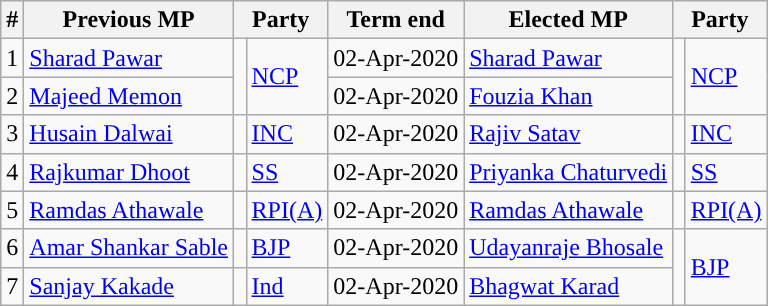<table class="wikitable sortable">
<tr>
<th>#</th>
<th>Previous MP</th>
<th colspan="2">Party</th>
<th>Term end</th>
<th>Elected MP</th>
<th colspan="2">Party</th>
</tr>
<tr>
<td>1</td>
<td><a href='#'>Sharad Pawar</a></td>
<td rowspan=2></td>
<td rowspan="2"><a href='#'>NCP</a></td>
<td>02-Apr-2020</td>
<td><a href='#'>Sharad Pawar</a></td>
<td rowspan=2></td>
<td rowspan="2"><a href='#'>NCP</a></td>
</tr>
<tr>
<td>2</td>
<td><a href='#'>Majeed Memon</a></td>
<td>02-Apr-2020</td>
<td><a href='#'>Fouzia Khan</a></td>
</tr>
<tr>
<td>3</td>
<td><a href='#'>Husain Dalwai</a></td>
<td width="1px"></td>
<td><a href='#'>INC</a></td>
<td>02-Apr-2020</td>
<td><a href='#'>Rajiv Satav</a></td>
<td width="1px"></td>
<td><a href='#'>INC</a></td>
</tr>
<tr>
<td>4</td>
<td><a href='#'>Rajkumar Dhoot</a></td>
<td width="1px"></td>
<td><a href='#'>SS</a></td>
<td>02-Apr-2020</td>
<td><a href='#'>Priyanka Chaturvedi</a></td>
<td width="1px"></td>
<td><a href='#'>SS</a></td>
</tr>
<tr>
<td>5</td>
<td><a href='#'>Ramdas Athawale</a></td>
<td width="1px"></td>
<td><a href='#'>RPI(A)</a></td>
<td>02-Apr-2020</td>
<td><a href='#'>Ramdas Athawale</a></td>
<td width="1px"></td>
<td><a href='#'>RPI(A)</a></td>
</tr>
<tr>
<td>6</td>
<td><a href='#'>Amar Shankar Sable</a></td>
<td width="1px"></td>
<td><a href='#'>BJP</a></td>
<td>02-Apr-2020</td>
<td><a href='#'>Udayanraje Bhosale</a></td>
<td rowspan=2 width="1px"></td>
<td rowspan="2"><a href='#'>BJP</a></td>
</tr>
<tr>
<td>7</td>
<td><a href='#'>Sanjay Kakade</a></td>
<td width="1px"></td>
<td><a href='#'>Ind</a></td>
<td>02-Apr-2020</td>
<td><a href='#'>Bhagwat Karad</a></td>
</tr>
</table>
